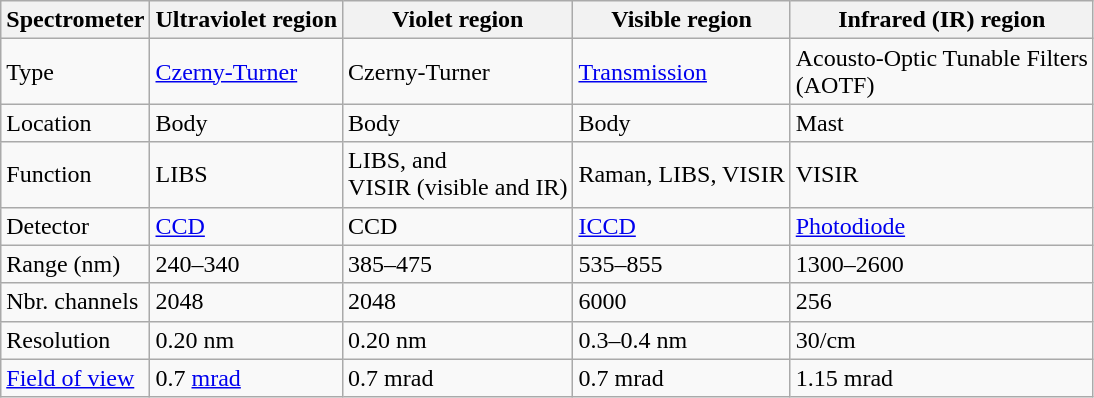<table class="wikitable">
<tr>
<th>Spectrometer</th>
<th>Ultraviolet region</th>
<th>Violet region</th>
<th>Visible region</th>
<th>Infrared (IR) region</th>
</tr>
<tr>
<td>Type</td>
<td><a href='#'>Czerny-Turner</a></td>
<td>Czerny-Turner</td>
<td><a href='#'>Transmission</a></td>
<td>Acousto-Optic Tunable Filters<br>(AOTF)</td>
</tr>
<tr>
<td>Location</td>
<td>Body</td>
<td>Body</td>
<td>Body</td>
<td>Mast</td>
</tr>
<tr>
<td>Function</td>
<td>LIBS</td>
<td>LIBS, and<br>VISIR (visible and IR)</td>
<td>Raman, LIBS, VISIR</td>
<td>VISIR</td>
</tr>
<tr>
<td>Detector</td>
<td><a href='#'>CCD</a></td>
<td>CCD</td>
<td><a href='#'>ICCD</a></td>
<td><a href='#'>Photodiode</a></td>
</tr>
<tr>
<td>Range (nm)</td>
<td>240–340</td>
<td>385–475</td>
<td>535–855</td>
<td>1300–2600</td>
</tr>
<tr>
<td>Nbr. channels</td>
<td>2048</td>
<td>2048</td>
<td>6000</td>
<td>256</td>
</tr>
<tr>
<td>Resolution</td>
<td>0.20 nm</td>
<td>0.20 nm</td>
<td>0.3–0.4 nm</td>
<td>30/cm</td>
</tr>
<tr>
<td><a href='#'>Field of view</a></td>
<td>0.7 <a href='#'>mrad</a></td>
<td>0.7 mrad</td>
<td>0.7 mrad</td>
<td>1.15 mrad</td>
</tr>
</table>
